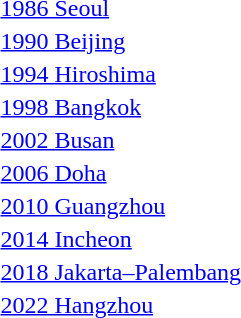<table>
<tr>
<td><a href='#'>1986 Seoul</a></td>
<td></td>
<td></td>
<td></td>
</tr>
<tr>
<td><a href='#'>1990 Beijing</a></td>
<td></td>
<td></td>
<td></td>
</tr>
<tr>
<td><a href='#'>1994 Hiroshima</a></td>
<td></td>
<td></td>
<td></td>
</tr>
<tr>
<td><a href='#'>1998 Bangkok</a></td>
<td></td>
<td></td>
<td></td>
</tr>
<tr>
<td><a href='#'>2002 Busan</a></td>
<td></td>
<td></td>
<td></td>
</tr>
<tr>
<td><a href='#'>2006 Doha</a></td>
<td></td>
<td></td>
<td></td>
</tr>
<tr>
<td><a href='#'>2010 Guangzhou</a></td>
<td></td>
<td></td>
<td></td>
</tr>
<tr>
<td><a href='#'>2014 Incheon</a></td>
<td></td>
<td></td>
<td></td>
</tr>
<tr>
<td><a href='#'>2018 Jakarta–Palembang</a></td>
<td></td>
<td></td>
<td></td>
</tr>
<tr>
<td><a href='#'>2022 Hangzhou</a></td>
<td></td>
<td></td>
<td></td>
</tr>
</table>
